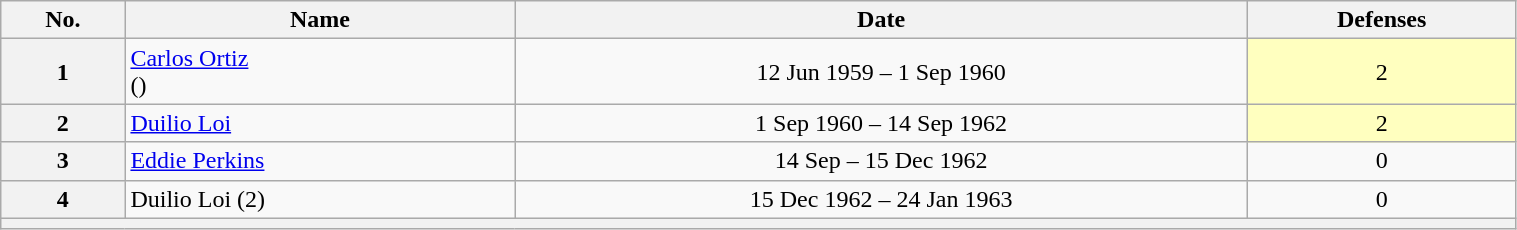<table class="wikitable sortable" style="width:80%">
<tr>
<th>No.</th>
<th>Name</th>
<th>Date</th>
<th>Defenses</th>
</tr>
<tr align=center>
<th>1</th>
<td align=left><a href='#'>Carlos Ortiz</a><br>()</td>
<td>12 Jun 1959 – 1 Sep 1960</td>
<td style="background:#ffffbf;">2</td>
</tr>
<tr align=center>
<th>2</th>
<td align=left><a href='#'>Duilio Loi</a></td>
<td>1 Sep 1960 – 14 Sep 1962</td>
<td style="background:#ffffbf;">2</td>
</tr>
<tr align=center>
<th>3</th>
<td align=left><a href='#'>Eddie Perkins</a></td>
<td>14 Sep – 15 Dec 1962</td>
<td>0</td>
</tr>
<tr align=center>
<th>4</th>
<td align=left>Duilio Loi (2)</td>
<td>15 Dec 1962 – 24 Jan 1963</td>
<td>0</td>
</tr>
<tr align=center>
<th colspan="4"></th>
</tr>
</table>
